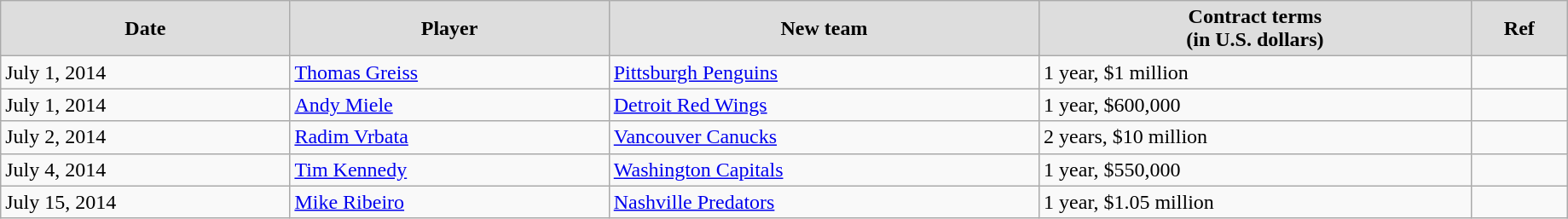<table class="wikitable" width=97%>
<tr align="center" bgcolor="#dddddd">
<td><strong>Date</strong></td>
<td><strong>Player</strong></td>
<td><strong>New team</strong></td>
<td><strong>Contract terms</strong><br><strong>(in U.S. dollars)</strong></td>
<td><strong>Ref</strong></td>
</tr>
<tr>
<td>July 1, 2014</td>
<td><a href='#'>Thomas Greiss</a></td>
<td><a href='#'>Pittsburgh Penguins</a></td>
<td>1 year, $1 million</td>
<td></td>
</tr>
<tr>
<td>July 1, 2014</td>
<td><a href='#'>Andy Miele</a></td>
<td><a href='#'>Detroit Red Wings</a></td>
<td>1 year, $600,000</td>
<td></td>
</tr>
<tr>
<td>July 2, 2014</td>
<td><a href='#'>Radim Vrbata</a></td>
<td><a href='#'>Vancouver Canucks</a></td>
<td>2 years, $10 million</td>
<td></td>
</tr>
<tr>
<td>July 4, 2014</td>
<td><a href='#'>Tim Kennedy</a></td>
<td><a href='#'>Washington Capitals</a></td>
<td>1 year, $550,000</td>
<td></td>
</tr>
<tr>
<td>July 15, 2014</td>
<td><a href='#'>Mike Ribeiro</a></td>
<td><a href='#'>Nashville Predators</a></td>
<td>1 year, $1.05 million</td>
<td></td>
</tr>
</table>
